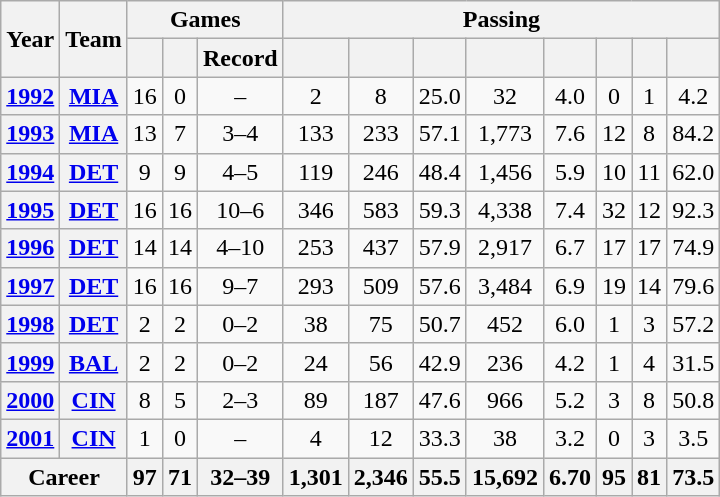<table class="wikitable" style="text-align:center;">
<tr>
<th rowspan="2">Year</th>
<th rowspan="2">Team</th>
<th colspan="3">Games</th>
<th colspan="8">Passing</th>
</tr>
<tr>
<th></th>
<th></th>
<th>Record</th>
<th></th>
<th></th>
<th></th>
<th></th>
<th></th>
<th></th>
<th></th>
<th></th>
</tr>
<tr>
<th><a href='#'>1992</a></th>
<th><a href='#'>MIA</a></th>
<td>16</td>
<td>0</td>
<td>–</td>
<td>2</td>
<td>8</td>
<td>25.0</td>
<td>32</td>
<td>4.0</td>
<td>0</td>
<td>1</td>
<td>4.2</td>
</tr>
<tr>
<th><a href='#'>1993</a></th>
<th><a href='#'>MIA</a></th>
<td>13</td>
<td>7</td>
<td>3–4</td>
<td>133</td>
<td>233</td>
<td>57.1</td>
<td>1,773</td>
<td>7.6</td>
<td>12</td>
<td>8</td>
<td>84.2</td>
</tr>
<tr>
<th><a href='#'>1994</a></th>
<th><a href='#'>DET</a></th>
<td>9</td>
<td>9</td>
<td>4–5</td>
<td>119</td>
<td>246</td>
<td>48.4</td>
<td>1,456</td>
<td>5.9</td>
<td>10</td>
<td>11</td>
<td>62.0</td>
</tr>
<tr>
<th><a href='#'>1995</a></th>
<th><a href='#'>DET</a></th>
<td>16</td>
<td>16</td>
<td>10–6</td>
<td>346</td>
<td>583</td>
<td>59.3</td>
<td>4,338</td>
<td>7.4</td>
<td>32</td>
<td>12</td>
<td>92.3</td>
</tr>
<tr>
<th><a href='#'>1996</a></th>
<th><a href='#'>DET</a></th>
<td>14</td>
<td>14</td>
<td>4–10</td>
<td>253</td>
<td>437</td>
<td>57.9</td>
<td>2,917</td>
<td>6.7</td>
<td>17</td>
<td>17</td>
<td>74.9</td>
</tr>
<tr>
<th><a href='#'>1997</a></th>
<th><a href='#'>DET</a></th>
<td>16</td>
<td>16</td>
<td>9–7</td>
<td>293</td>
<td>509</td>
<td>57.6</td>
<td>3,484</td>
<td>6.9</td>
<td>19</td>
<td>14</td>
<td>79.6</td>
</tr>
<tr>
<th><a href='#'>1998</a></th>
<th><a href='#'>DET</a></th>
<td>2</td>
<td>2</td>
<td>0–2</td>
<td>38</td>
<td>75</td>
<td>50.7</td>
<td>452</td>
<td>6.0</td>
<td>1</td>
<td>3</td>
<td>57.2</td>
</tr>
<tr>
<th><a href='#'>1999</a></th>
<th><a href='#'>BAL</a></th>
<td>2</td>
<td>2</td>
<td>0–2</td>
<td>24</td>
<td>56</td>
<td>42.9</td>
<td>236</td>
<td>4.2</td>
<td>1</td>
<td>4</td>
<td>31.5</td>
</tr>
<tr>
<th><a href='#'>2000</a></th>
<th><a href='#'>CIN</a></th>
<td>8</td>
<td>5</td>
<td>2–3</td>
<td>89</td>
<td>187</td>
<td>47.6</td>
<td>966</td>
<td>5.2</td>
<td>3</td>
<td>8</td>
<td>50.8</td>
</tr>
<tr>
<th><a href='#'>2001</a></th>
<th><a href='#'>CIN</a></th>
<td>1</td>
<td>0</td>
<td>–</td>
<td>4</td>
<td>12</td>
<td>33.3</td>
<td>38</td>
<td>3.2</td>
<td>0</td>
<td>3</td>
<td>3.5</td>
</tr>
<tr>
<th colspan="2">Career</th>
<th>97</th>
<th>71</th>
<th>32–39</th>
<th>1,301</th>
<th>2,346</th>
<th>55.5</th>
<th>15,692</th>
<th>6.70</th>
<th>95</th>
<th>81</th>
<th>73.5</th>
</tr>
</table>
